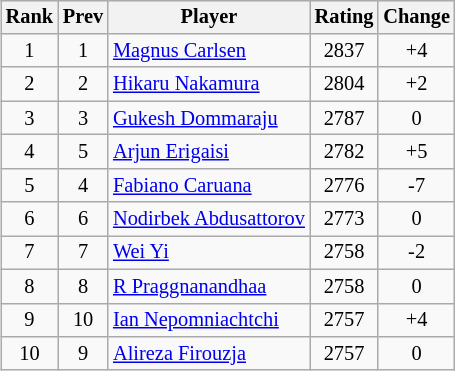<table class="wikitable" style="text-align:center; font-size:85%; margin-left: 1em; float: right;">
<tr>
<th>Rank</th>
<th>Prev</th>
<th>Player</th>
<th>Rating</th>
<th>Change</th>
</tr>
<tr>
<td>1</td>
<td>1</td>
<td align="left"> <a href='#'>Magnus Carlsen</a></td>
<td>2837</td>
<td>+4</td>
</tr>
<tr>
<td>2</td>
<td>2</td>
<td align="left"> <a href='#'>Hikaru Nakamura</a></td>
<td>2804</td>
<td>+2</td>
</tr>
<tr>
<td>3</td>
<td>3</td>
<td align="left"> <a href='#'>Gukesh Dommaraju</a></td>
<td>2787</td>
<td>0</td>
</tr>
<tr>
<td>4</td>
<td>5</td>
<td align="left"> <a href='#'>Arjun Erigaisi</a></td>
<td>2782</td>
<td>+5</td>
</tr>
<tr>
<td>5</td>
<td>4</td>
<td align="left"> <a href='#'>Fabiano Caruana</a></td>
<td>2776</td>
<td>-7</td>
</tr>
<tr>
<td>6</td>
<td>6</td>
<td align="left"> <a href='#'>Nodirbek Abdusattorov</a></td>
<td>2773</td>
<td>0</td>
</tr>
<tr>
<td>7</td>
<td>7</td>
<td align="left"> <a href='#'>Wei Yi</a></td>
<td>2758</td>
<td>-2</td>
</tr>
<tr>
<td>8</td>
<td>8</td>
<td align="left"> <a href='#'>R Praggnanandhaa</a></td>
<td>2758</td>
<td>0</td>
</tr>
<tr>
<td>9</td>
<td>10</td>
<td align="left"> <a href='#'>Ian Nepomniachtchi</a></td>
<td>2757</td>
<td>+4</td>
</tr>
<tr>
<td>10</td>
<td>9</td>
<td align="left"> <a href='#'>Alireza Firouzja</a></td>
<td>2757</td>
<td>0</td>
</tr>
</table>
